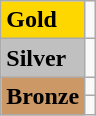<table class="wikitable">
<tr>
<td bgcolor="gold"><strong>Gold</strong></td>
<td></td>
</tr>
<tr>
<td bgcolor="silver"><strong>Silver</strong></td>
<td></td>
</tr>
<tr>
<td rowspan="2" bgcolor="#cc9966"><strong>Bronze</strong></td>
<td></td>
</tr>
<tr>
<td></td>
</tr>
</table>
